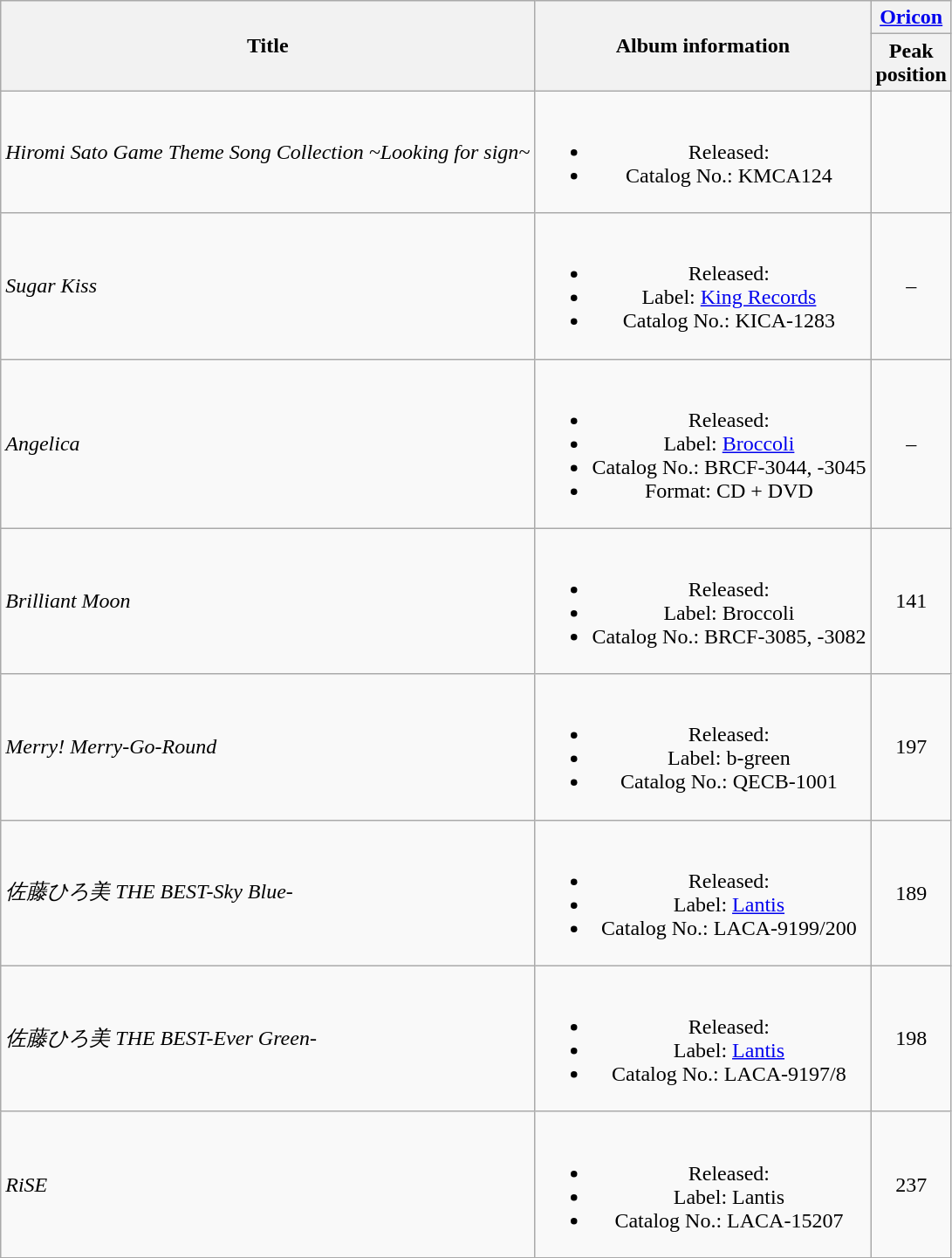<table class="wikitable plainrowheaders" style="text-align:center">
<tr>
<th rowspan=2; style=>Title</th>
<th rowspan=2;>Album information</th>
<th colspan=1; style=><a href='#'>Oricon</a></th>
</tr>
<tr>
<th style=>Peak<br>position</th>
</tr>
<tr>
<td align=left><em>Hiromi Sato Game Theme Song Collection ~Looking for sign~</em></td>
<td><br><ul><li>Released: </li><li>Catalog No.: KMCA124</li></ul></td>
<td> </td>
</tr>
<tr>
<td align=left><em>Sugar Kiss</em></td>
<td><br><ul><li>Released: </li><li>Label: <a href='#'>King Records</a></li><li>Catalog No.: KICA-1283</li></ul></td>
<td>–</td>
</tr>
<tr>
<td align=left><em>Angelica</em></td>
<td><br><ul><li>Released: </li><li>Label: <a href='#'>Broccoli</a></li><li>Catalog No.: BRCF-3044, -3045</li><li>Format: CD + DVD</li></ul></td>
<td>–</td>
</tr>
<tr>
<td align=left><em>Brilliant Moon</em></td>
<td><br><ul><li>Released: </li><li>Label: Broccoli</li><li>Catalog No.: BRCF-3085, -3082</li></ul></td>
<td>141</td>
</tr>
<tr>
<td align=left><em>Merry! Merry-Go-Round</em></td>
<td><br><ul><li>Released: </li><li>Label: b-green</li><li>Catalog No.: QECB-1001</li></ul></td>
<td>197</td>
</tr>
<tr>
<td align=left><em>佐藤ひろ美 THE BEST-Sky Blue-</em></td>
<td><br><ul><li>Released: </li><li>Label: <a href='#'>Lantis</a></li><li>Catalog No.: LACA-9199/200</li></ul></td>
<td>189</td>
</tr>
<tr>
<td align=left><em>佐藤ひろ美 THE BEST-Ever Green-</em></td>
<td><br><ul><li>Released: </li><li>Label: <a href='#'>Lantis</a></li><li>Catalog No.: LACA-9197/8</li></ul></td>
<td>198</td>
</tr>
<tr>
<td align=left><em>RiSE</em></td>
<td><br><ul><li>Released: </li><li>Label: Lantis</li><li>Catalog No.: LACA-15207</li></ul></td>
<td>237</td>
</tr>
<tr>
</tr>
</table>
